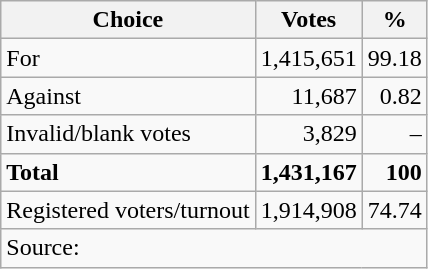<table class=wikitable style=text-align:right>
<tr>
<th>Choice</th>
<th>Votes</th>
<th>%</th>
</tr>
<tr>
<td align=left>For</td>
<td>1,415,651</td>
<td>99.18</td>
</tr>
<tr>
<td align=left>Against</td>
<td>11,687</td>
<td>0.82</td>
</tr>
<tr>
<td align=left>Invalid/blank votes</td>
<td>3,829</td>
<td>–</td>
</tr>
<tr>
<td align=left><strong>Total</strong></td>
<td><strong>1,431,167</strong></td>
<td><strong>100</strong></td>
</tr>
<tr>
<td align=left>Registered voters/turnout</td>
<td>1,914,908</td>
<td>74.74</td>
</tr>
<tr>
<td align=left colspan=3>Source: </td>
</tr>
</table>
